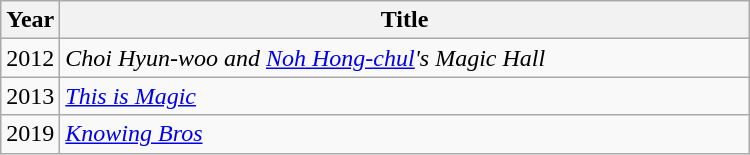<table class="wikitable" style="width:500px">
<tr>
<th width=10>Year</th>
<th>Title</th>
</tr>
<tr>
<td>2012</td>
<td><em>Choi Hyun-woo and <a href='#'>Noh Hong-chul</a>'s Magic Hall</em></td>
</tr>
<tr>
<td>2013</td>
<td><em><a href='#'>This is Magic</a></em></td>
</tr>
<tr>
<td>2019</td>
<td><em><a href='#'>Knowing Bros</a></em></td>
</tr>
</table>
